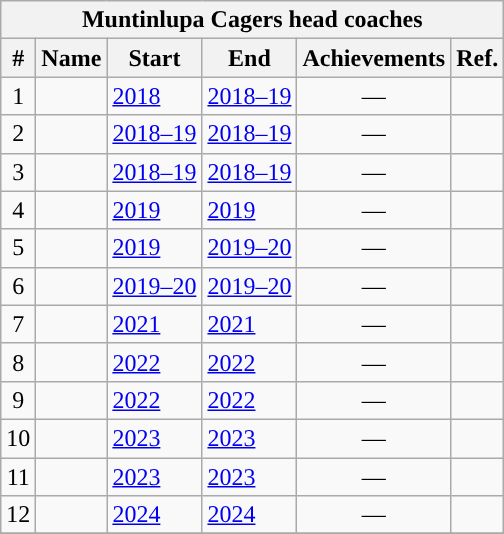<table class="wikitable sortable">
<tr>
<th colspan="6">Muntinlupa Cagers head coaches</th>
</tr>
<tr>
<th>#</th>
<th>Name</th>
<th>Start</th>
<th>End</th>
<th>Achievements</th>
<th>Ref.</th>
</tr>
<tr>
<td align=center>1</td>
<td></td>
<td><a href='#'>2018</a></td>
<td><a href='#'>2018–19</a></td>
<td align=center>—</td>
<td></td>
</tr>
<tr>
<td align=center>2</td>
<td></td>
<td><a href='#'>2018–19</a></td>
<td><a href='#'>2018–19</a></td>
<td align=center>—</td>
<td></td>
</tr>
<tr>
<td align=center>3</td>
<td></td>
<td><a href='#'>2018–19</a></td>
<td><a href='#'>2018–19</a></td>
<td align=center>—</td>
<td></td>
</tr>
<tr>
<td align=center>4</td>
<td></td>
<td><a href='#'>2019</a></td>
<td><a href='#'>2019</a></td>
<td align=center>—</td>
<td></td>
</tr>
<tr>
<td align=center>5</td>
<td></td>
<td><a href='#'>2019</a></td>
<td><a href='#'>2019–20</a></td>
<td align=center>—</td>
<td></td>
</tr>
<tr>
<td align=center>6</td>
<td></td>
<td><a href='#'>2019–20</a></td>
<td><a href='#'>2019–20</a></td>
<td align=center>—</td>
<td></td>
</tr>
<tr>
<td align=center>7</td>
<td></td>
<td><a href='#'>2021</a></td>
<td><a href='#'>2021</a></td>
<td align=center>—</td>
<td></td>
</tr>
<tr>
<td align=center>8</td>
<td></td>
<td><a href='#'>2022</a></td>
<td><a href='#'>2022</a></td>
<td align=center>—</td>
<td></td>
</tr>
<tr>
<td align=center>9</td>
<td></td>
<td><a href='#'>2022</a></td>
<td><a href='#'>2022</a></td>
<td align=center>—</td>
<td></td>
</tr>
<tr>
<td align=center>10</td>
<td></td>
<td><a href='#'>2023</a></td>
<td><a href='#'>2023</a></td>
<td align=center>—</td>
<td></td>
</tr>
<tr>
<td align=center>11</td>
<td></td>
<td><a href='#'>2023</a></td>
<td><a href='#'>2023</a></td>
<td align=center>—</td>
<td></td>
</tr>
<tr>
<td align=center>12</td>
<td></td>
<td><a href='#'>2024</a></td>
<td><a href='#'>2024</a></td>
<td align=center>—</td>
<td></td>
</tr>
<tr>
</tr>
</table>
